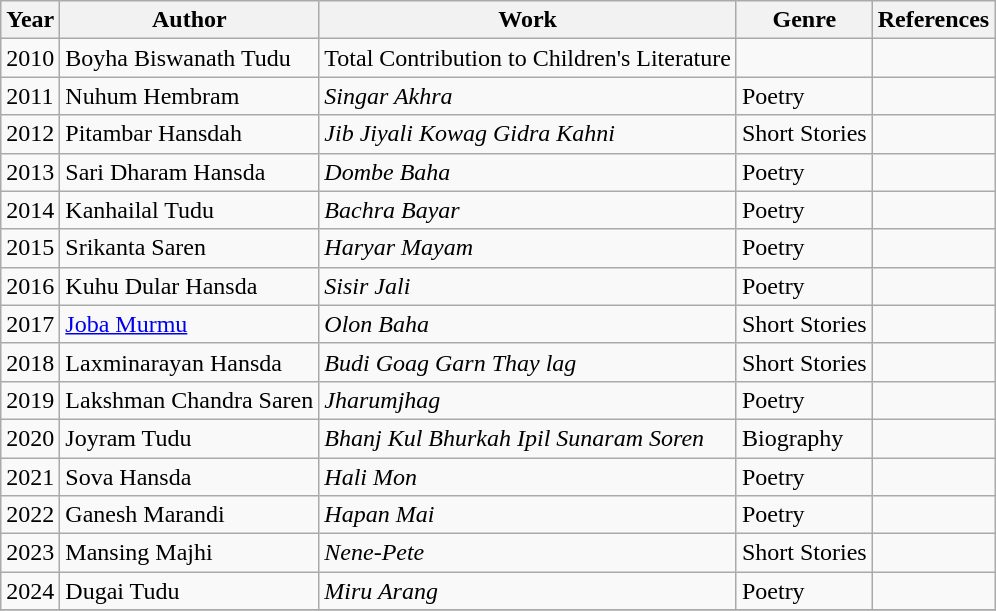<table class="wikitable sortable">
<tr>
<th>Year</th>
<th>Author</th>
<th>Work</th>
<th>Genre</th>
<th class="unsortable">References</th>
</tr>
<tr>
<td>2010</td>
<td>Boyha Biswanath Tudu</td>
<td>Total Contribution to Children's Literature</td>
<td></td>
<td></td>
</tr>
<tr>
<td>2011</td>
<td>Nuhum Hembram</td>
<td><em>Singar Akhra</em></td>
<td>Poetry</td>
<td></td>
</tr>
<tr>
<td>2012</td>
<td>Pitambar Hansdah</td>
<td><em>Jib Jiyali Kowag Gidra Kahni</em></td>
<td>Short Stories</td>
<td></td>
</tr>
<tr>
<td>2013</td>
<td>Sari Dharam Hansda</td>
<td><em>Dombe Baha</em></td>
<td>Poetry</td>
<td></td>
</tr>
<tr>
<td>2014</td>
<td>Kanhailal Tudu</td>
<td><em>Bachra Bayar</em></td>
<td>Poetry</td>
<td></td>
</tr>
<tr>
<td>2015</td>
<td>Srikanta Saren</td>
<td><em>Haryar Mayam</em></td>
<td>Poetry</td>
<td></td>
</tr>
<tr>
<td>2016</td>
<td>Kuhu Dular Hansda</td>
<td><em>Sisir Jali</em></td>
<td>Poetry</td>
<td></td>
</tr>
<tr>
<td>2017</td>
<td><a href='#'>Joba Murmu</a></td>
<td><em>Olon Baha</em></td>
<td>Short Stories</td>
<td></td>
</tr>
<tr>
<td>2018</td>
<td>Laxminarayan Hansda</td>
<td><em>Budi Goag Garn Thay lag</em></td>
<td>Short Stories</td>
<td></td>
</tr>
<tr>
<td>2019</td>
<td>Lakshman Chandra Saren</td>
<td><em>Jharumjhag</em></td>
<td>Poetry</td>
<td></td>
</tr>
<tr>
<td>2020</td>
<td>Joyram Tudu</td>
<td><em>Bhanj Kul Bhurkah Ipil Sunaram Soren</em></td>
<td>Biography</td>
<td></td>
</tr>
<tr>
<td>2021</td>
<td>Sova Hansda</td>
<td><em>Hali Mon</em></td>
<td>Poetry</td>
<td></td>
</tr>
<tr>
<td>2022</td>
<td>Ganesh Marandi</td>
<td><em>Hapan Mai</em></td>
<td>Poetry</td>
<td></td>
</tr>
<tr>
<td>2023</td>
<td>Mansing Majhi</td>
<td><em>Nene-Pete</em></td>
<td>Short Stories</td>
<td></td>
</tr>
<tr>
<td>2024</td>
<td>Dugai Tudu</td>
<td><em>Miru Arang</em></td>
<td>Poetry</td>
<td></td>
</tr>
<tr>
</tr>
</table>
